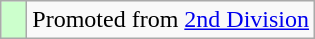<table class="wikitable">
<tr>
<td width=10px bgcolor="#ccffcc"></td>
<td>Promoted from <a href='#'>2nd Division</a></td>
</tr>
</table>
